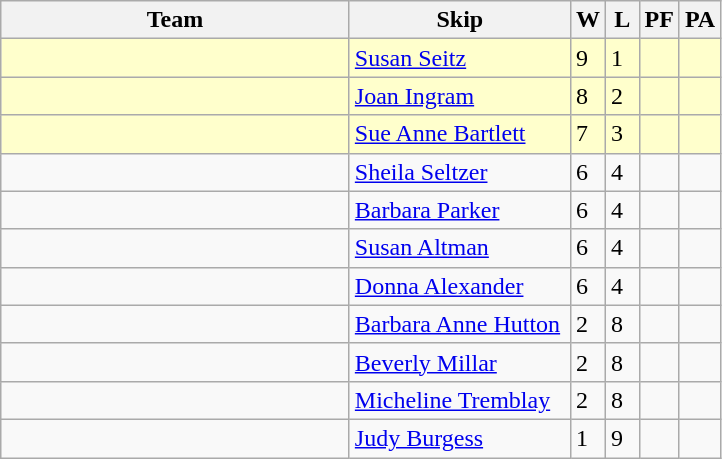<table class="wikitable">
<tr>
<th bgcolor="#efefef" width="225">Team</th>
<th bgcolor="#efefef" width="140">Skip</th>
<th bgcolor="#efefef" width="15">W</th>
<th bgcolor="#efefef" width="15">L</th>
<th bgcolor="#efefef" width="15">PF</th>
<th bgcolor="#efefef" width="15">PA</th>
</tr>
<tr bgcolor="#ffc">
<td></td>
<td><a href='#'>Susan Seitz</a></td>
<td>9</td>
<td>1</td>
<td></td>
<td></td>
</tr>
<tr bgcolor="#ffc">
<td></td>
<td><a href='#'>Joan Ingram</a></td>
<td>8</td>
<td>2</td>
<td></td>
<td></td>
</tr>
<tr bgcolor="#ffc">
<td></td>
<td><a href='#'>Sue Anne Bartlett</a></td>
<td>7</td>
<td>3</td>
<td></td>
<td></td>
</tr>
<tr>
<td></td>
<td><a href='#'>Sheila Seltzer</a></td>
<td>6</td>
<td>4</td>
<td></td>
<td></td>
</tr>
<tr>
<td></td>
<td><a href='#'>Barbara Parker</a></td>
<td>6</td>
<td>4</td>
<td></td>
<td></td>
</tr>
<tr>
<td></td>
<td><a href='#'>Susan Altman</a></td>
<td>6</td>
<td>4</td>
<td></td>
<td></td>
</tr>
<tr>
<td></td>
<td><a href='#'>Donna Alexander</a></td>
<td>6</td>
<td>4</td>
<td></td>
<td></td>
</tr>
<tr>
<td></td>
<td><a href='#'>Barbara Anne Hutton</a></td>
<td>2</td>
<td>8</td>
<td></td>
<td></td>
</tr>
<tr>
<td></td>
<td><a href='#'>Beverly Millar</a></td>
<td>2</td>
<td>8</td>
<td></td>
<td></td>
</tr>
<tr>
<td></td>
<td><a href='#'>Micheline Tremblay</a></td>
<td>2</td>
<td>8</td>
<td></td>
<td></td>
</tr>
<tr>
<td></td>
<td><a href='#'>Judy Burgess</a></td>
<td>1</td>
<td>9</td>
<td></td>
<td></td>
</tr>
</table>
